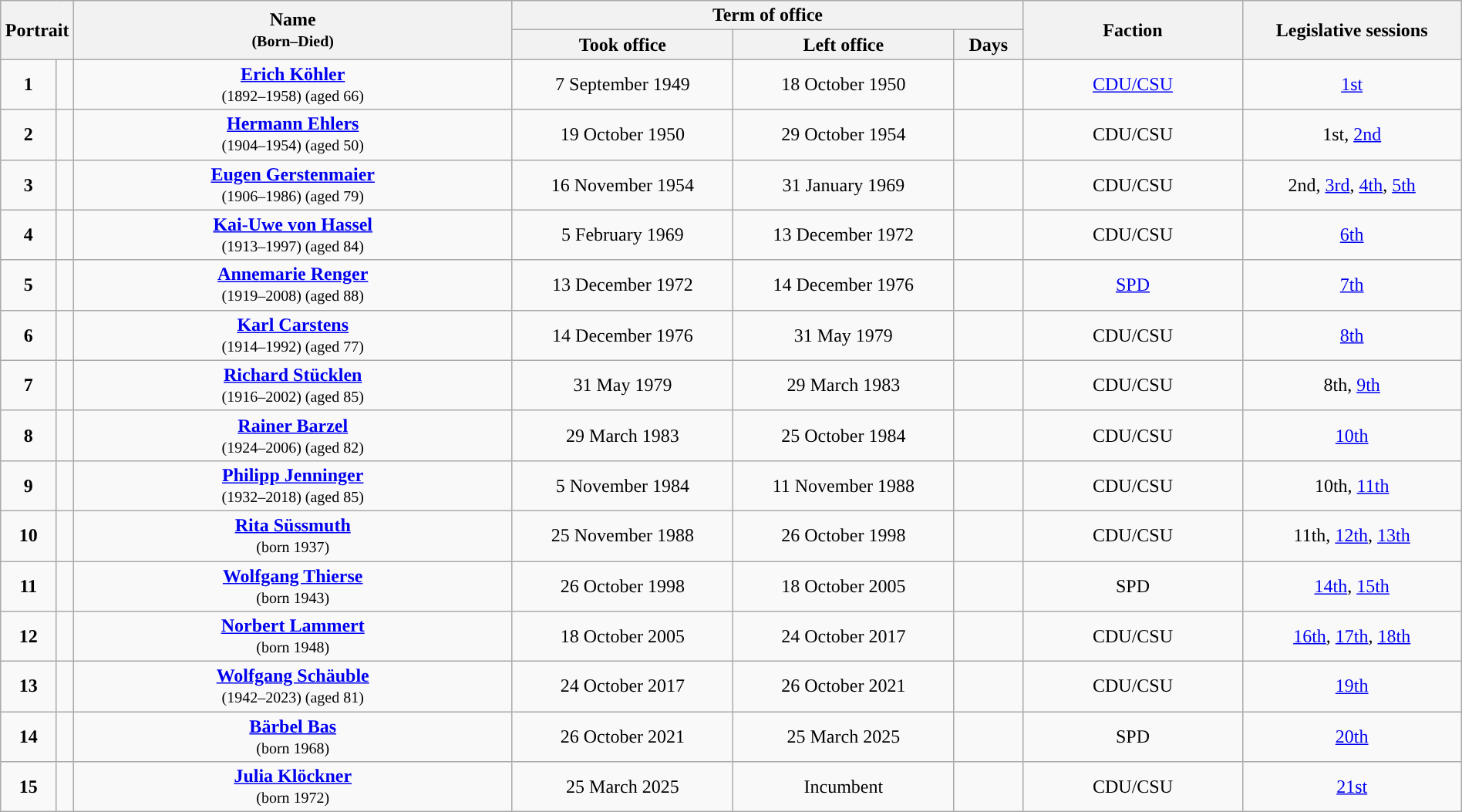<table class="wikitable" style="text-align:center; width:100%; border:1px #AAAAFF solid">
<tr>
<th width=80px rowspan=2 colspan=2>Portrait</th>
<th width=30% rowspan=2>Name<br><small>(Born–Died)</small></th>
<th width=35% colspan=3>Term of office</th>
<th width=15% rowspan=2>Faction</th>
<th width=15% rowspan=2>Legislative sessions</th>
</tr>
<tr>
<th>Took office</th>
<th>Left office</th>
<th>Days</th>
</tr>
<tr>
<td style="background:"><strong>1</strong></td>
<td></td>
<td><strong><a href='#'>Erich Köhler</a></strong><br><small>(1892–1958) (aged 66)</small></td>
<td>7 September 1949</td>
<td>18 October 1950</td>
<td></td>
<td><a href='#'>CDU/CSU</a></td>
<td><a href='#'>1st</a></td>
</tr>
<tr>
<td style="background:"><strong>2</strong></td>
<td></td>
<td><strong><a href='#'>Hermann Ehlers</a></strong><br><small>(1904–1954) (aged 50)</small></td>
<td>19 October 1950</td>
<td>29 October 1954</td>
<td></td>
<td>CDU/CSU</td>
<td>1st, <a href='#'>2nd</a></td>
</tr>
<tr>
<td style="background:"><strong>3</strong></td>
<td></td>
<td><strong><a href='#'>Eugen Gerstenmaier</a></strong><br><small>(1906–1986) (aged 79)</small></td>
<td>16 November 1954</td>
<td>31 January 1969</td>
<td></td>
<td>CDU/CSU</td>
<td>2nd, <a href='#'>3rd</a>, <a href='#'>4th</a>, <a href='#'>5th</a></td>
</tr>
<tr>
<td style="background:"><strong>4</strong></td>
<td></td>
<td><strong><a href='#'>Kai-Uwe von Hassel</a></strong><br><small>(1913–1997) (aged 84)</small></td>
<td>5 February 1969</td>
<td>13 December 1972</td>
<td></td>
<td>CDU/CSU</td>
<td><a href='#'>6th</a></td>
</tr>
<tr>
<td style="background:"><strong>5</strong></td>
<td></td>
<td><strong><a href='#'>Annemarie Renger</a></strong><br><small>(1919–2008) (aged 88)</small></td>
<td>13 December 1972</td>
<td>14 December 1976</td>
<td></td>
<td><a href='#'>SPD</a></td>
<td><a href='#'>7th</a></td>
</tr>
<tr>
<td style="background:"><strong>6</strong></td>
<td></td>
<td><strong><a href='#'>Karl Carstens</a></strong><br><small>(1914–1992) (aged 77)</small></td>
<td>14 December 1976</td>
<td>31 May 1979</td>
<td></td>
<td>CDU/CSU</td>
<td><a href='#'>8th</a></td>
</tr>
<tr>
<td style="background:"><strong>7</strong></td>
<td></td>
<td><strong><a href='#'>Richard Stücklen</a></strong><br><small>(1916–2002) (aged 85)</small></td>
<td>31 May 1979</td>
<td>29 March 1983</td>
<td></td>
<td>CDU/CSU</td>
<td>8th, <a href='#'>9th</a></td>
</tr>
<tr>
<td style="background:"><strong>8</strong></td>
<td></td>
<td><strong><a href='#'>Rainer Barzel</a></strong><br><small>(1924–2006) (aged 82)</small></td>
<td>29 March 1983</td>
<td>25 October 1984</td>
<td></td>
<td>CDU/CSU</td>
<td><a href='#'>10th</a></td>
</tr>
<tr>
<td style="background:"><strong>9</strong></td>
<td></td>
<td><strong><a href='#'>Philipp Jenninger</a></strong><br><small>(1932–2018) (aged 85)</small></td>
<td>5 November 1984</td>
<td>11 November 1988</td>
<td></td>
<td>CDU/CSU</td>
<td>10th, <a href='#'>11th</a></td>
</tr>
<tr>
<td style="background:"><strong>10</strong></td>
<td></td>
<td><strong><a href='#'>Rita Süssmuth</a></strong><br><small>(born 1937)</small></td>
<td>25 November 1988</td>
<td>26 October 1998</td>
<td></td>
<td>CDU/CSU</td>
<td>11th, <a href='#'>12th</a>, <a href='#'>13th</a></td>
</tr>
<tr>
<td style="background:"><strong>11</strong></td>
<td></td>
<td><strong><a href='#'>Wolfgang Thierse</a></strong><br><small>(born 1943)</small></td>
<td>26 October 1998</td>
<td>18 October 2005</td>
<td></td>
<td>SPD</td>
<td><a href='#'>14th</a>, <a href='#'>15th</a></td>
</tr>
<tr>
<td style="background:"><strong>12</strong></td>
<td></td>
<td><strong><a href='#'>Norbert Lammert</a></strong><br><small>(born 1948)</small></td>
<td>18 October 2005</td>
<td>24 October 2017</td>
<td></td>
<td>CDU/CSU</td>
<td><a href='#'>16th</a>, <a href='#'>17th</a>, <a href='#'>18th</a></td>
</tr>
<tr>
<td style="background:"><strong>13</strong></td>
<td></td>
<td><strong><a href='#'>Wolfgang Schäuble</a></strong><br><small>(1942–2023) (aged 81)</small></td>
<td>24 October 2017</td>
<td>26 October 2021</td>
<td></td>
<td>CDU/CSU</td>
<td><a href='#'>19th</a></td>
</tr>
<tr>
<td style="background:"><strong>14</strong></td>
<td></td>
<td><strong><a href='#'>Bärbel Bas</a></strong><br><small>(born 1968)</small></td>
<td>26 October 2021</td>
<td>25 March 2025</td>
<td></td>
<td>SPD</td>
<td><a href='#'>20th</a></td>
</tr>
<tr>
<td style="background:"><strong>15</strong></td>
<td></td>
<td><strong><a href='#'>Julia Klöckner</a></strong><br><small>(born 1972)</small></td>
<td>25 March 2025</td>
<td>Incumbent</td>
<td></td>
<td>CDU/CSU</td>
<td><a href='#'>21st</a></td>
</tr>
</table>
